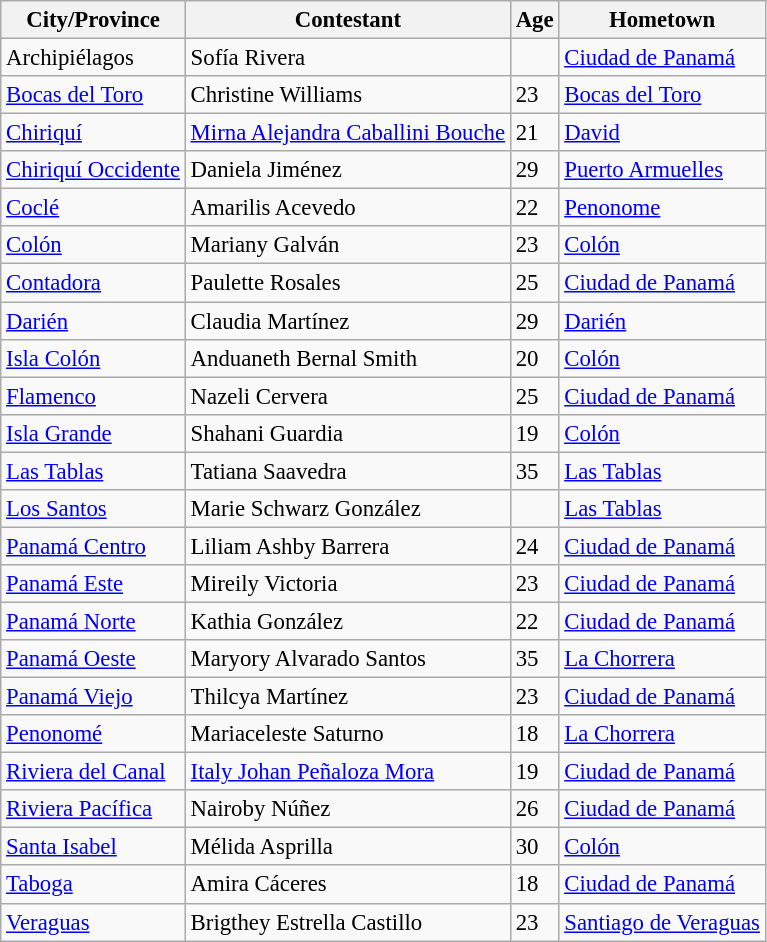<table class="wikitable sortable" style="font-size: 95%;">
<tr>
<th>City/Province</th>
<th>Contestant</th>
<th>Age</th>
<th>Hometown</th>
</tr>
<tr>
<td>Archipiélagos</td>
<td>Sofía Rivera</td>
<td></td>
<td><a href='#'>Ciudad de Panamá</a></td>
</tr>
<tr>
<td><a href='#'>Bocas del Toro</a></td>
<td>Christine Williams</td>
<td>23</td>
<td><a href='#'>Bocas del Toro</a></td>
</tr>
<tr>
<td><a href='#'>Chiriquí</a></td>
<td><a href='#'>Mirna Alejandra Caballini Bouche</a></td>
<td>21</td>
<td><a href='#'>David</a></td>
</tr>
<tr>
<td><a href='#'>Chiriquí Occidente</a></td>
<td>Daniela Jiménez</td>
<td>29</td>
<td><a href='#'>Puerto Armuelles</a></td>
</tr>
<tr>
<td><a href='#'>Coclé</a></td>
<td>Amarilis Acevedo</td>
<td>22</td>
<td><a href='#'>Penonome</a></td>
</tr>
<tr>
<td><a href='#'>Colón</a></td>
<td>Mariany Galván</td>
<td>23</td>
<td><a href='#'>Colón</a></td>
</tr>
<tr>
<td><a href='#'>Contadora</a></td>
<td>Paulette Rosales</td>
<td>25</td>
<td><a href='#'>Ciudad de Panamá</a></td>
</tr>
<tr>
<td><a href='#'>Darién</a></td>
<td>Claudia Martínez</td>
<td>29</td>
<td><a href='#'>Darién</a></td>
</tr>
<tr>
<td><a href='#'>Isla Colón</a></td>
<td>Anduaneth Bernal Smith</td>
<td>20</td>
<td><a href='#'>Colón</a></td>
</tr>
<tr>
<td><a href='#'>Flamenco</a></td>
<td>Nazeli Cervera</td>
<td>25</td>
<td><a href='#'>Ciudad de Panamá</a></td>
</tr>
<tr>
<td><a href='#'>Isla Grande</a></td>
<td>Shahani Guardia</td>
<td>19</td>
<td><a href='#'>Colón</a></td>
</tr>
<tr>
<td><a href='#'>Las Tablas</a></td>
<td>Tatiana Saavedra</td>
<td>35</td>
<td><a href='#'>Las Tablas</a></td>
</tr>
<tr>
<td><a href='#'>Los Santos</a></td>
<td>Marie Schwarz González</td>
<td></td>
<td><a href='#'>Las Tablas</a></td>
</tr>
<tr>
<td><a href='#'>Panamá Centro</a></td>
<td>Liliam Ashby Barrera</td>
<td>24</td>
<td><a href='#'>Ciudad de Panamá</a></td>
</tr>
<tr>
<td><a href='#'>Panamá Este</a></td>
<td>Mireily Victoria</td>
<td>23</td>
<td><a href='#'>Ciudad de Panamá</a></td>
</tr>
<tr>
<td><a href='#'>Panamá Norte</a></td>
<td>Kathia González</td>
<td>22</td>
<td><a href='#'>Ciudad de Panamá</a></td>
</tr>
<tr>
<td><a href='#'>Panamá Oeste</a></td>
<td>Maryory Alvarado Santos</td>
<td>35</td>
<td><a href='#'>La Chorrera</a></td>
</tr>
<tr>
<td><a href='#'>Panamá Viejo</a></td>
<td>Thilcya Martínez</td>
<td>23</td>
<td><a href='#'>Ciudad de Panamá</a></td>
</tr>
<tr>
<td><a href='#'>Penonomé</a></td>
<td>Mariaceleste Saturno</td>
<td>18</td>
<td><a href='#'>La Chorrera</a></td>
</tr>
<tr>
<td><a href='#'>Riviera del Canal</a></td>
<td><a href='#'>Italy Johan Peñaloza Mora</a></td>
<td>19</td>
<td><a href='#'>Ciudad de Panamá</a></td>
</tr>
<tr>
<td><a href='#'>Riviera Pacífica</a></td>
<td>Nairoby Núñez</td>
<td>26</td>
<td><a href='#'>Ciudad de Panamá</a></td>
</tr>
<tr>
<td><a href='#'>Santa Isabel</a></td>
<td>Mélida Asprilla</td>
<td>30</td>
<td><a href='#'>Colón</a></td>
</tr>
<tr>
<td><a href='#'>Taboga</a></td>
<td>Amira Cáceres</td>
<td>18</td>
<td><a href='#'>Ciudad de Panamá</a></td>
</tr>
<tr>
<td><a href='#'>Veraguas</a></td>
<td>Brigthey Estrella Castillo</td>
<td>23</td>
<td><a href='#'>Santiago de Veraguas</a></td>
</tr>
</table>
